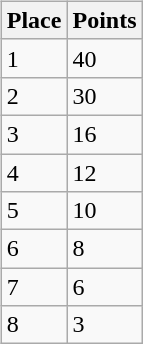<table width=400 %>
<tr>
<td><br><table class = "wikitable">
<tr>
<th>Place</th>
<th>Points</th>
</tr>
<tr>
<td>1</td>
<td>40</td>
</tr>
<tr>
<td>2</td>
<td>30</td>
</tr>
<tr>
<td>3</td>
<td>16</td>
</tr>
<tr>
<td>4</td>
<td>12</td>
</tr>
<tr>
<td>5</td>
<td>10</td>
</tr>
<tr>
<td>6</td>
<td>8</td>
</tr>
<tr>
<td>7</td>
<td>6</td>
</tr>
<tr>
<td>8</td>
<td>3</td>
</tr>
</table>
</td>
</tr>
</table>
